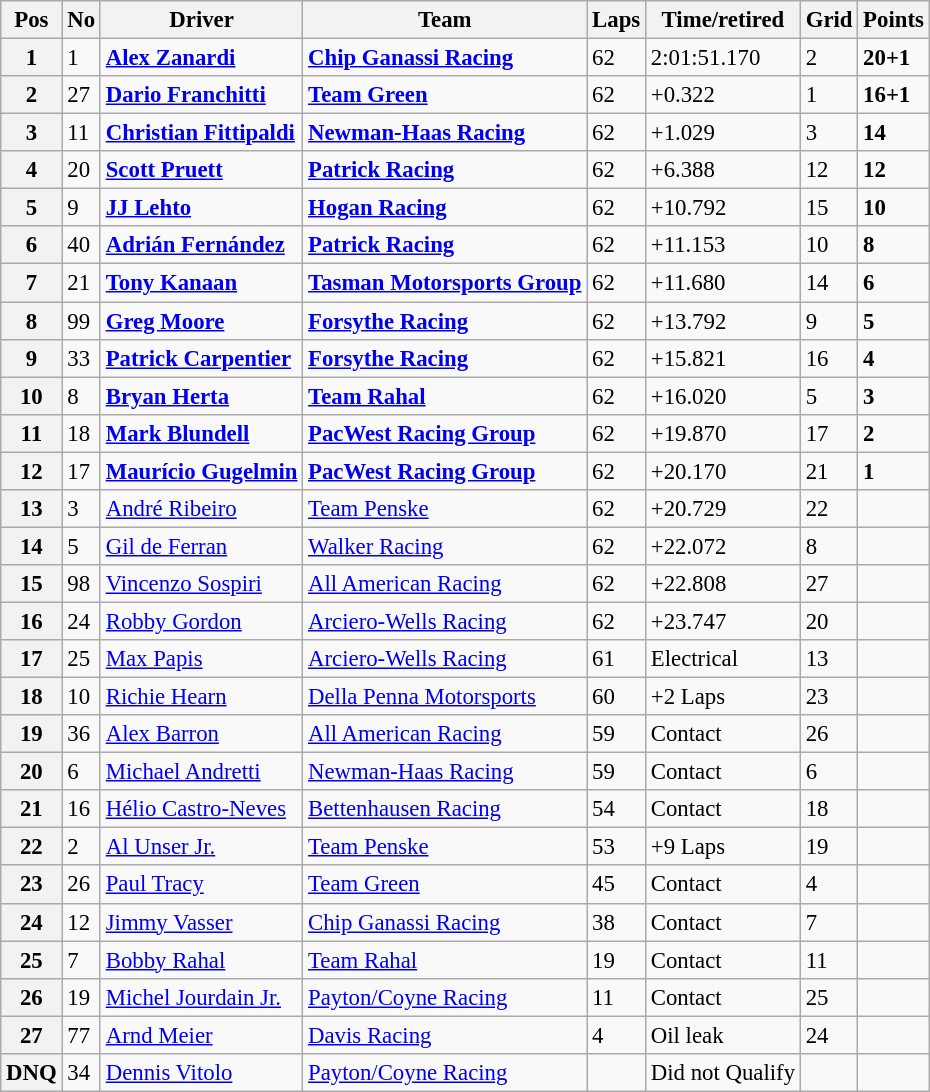<table class="wikitable" style="font-size:95%;">
<tr>
<th>Pos</th>
<th>No</th>
<th>Driver</th>
<th>Team</th>
<th>Laps</th>
<th>Time/retired</th>
<th>Grid</th>
<th>Points</th>
</tr>
<tr>
<th>1</th>
<td>1</td>
<td> <strong><a href='#'>Alex Zanardi</a></strong></td>
<td><strong><a href='#'>Chip Ganassi Racing</a></strong></td>
<td>62</td>
<td>2:01:51.170</td>
<td>2</td>
<td><strong>20+1</strong></td>
</tr>
<tr>
<th>2</th>
<td>27</td>
<td> <strong><a href='#'>Dario Franchitti</a></strong></td>
<td><strong><a href='#'>Team Green</a></strong></td>
<td>62</td>
<td>+0.322</td>
<td>1</td>
<td><strong>16+1</strong></td>
</tr>
<tr>
<th>3</th>
<td>11</td>
<td> <strong><a href='#'>Christian Fittipaldi</a></strong></td>
<td><strong><a href='#'>Newman-Haas Racing</a></strong></td>
<td>62</td>
<td>+1.029</td>
<td>3</td>
<td><strong>14</strong></td>
</tr>
<tr>
<th>4</th>
<td>20</td>
<td> <strong><a href='#'>Scott Pruett</a></strong></td>
<td><strong><a href='#'>Patrick Racing</a></strong></td>
<td>62</td>
<td>+6.388</td>
<td>12</td>
<td><strong>12</strong></td>
</tr>
<tr>
<th>5</th>
<td>9</td>
<td> <strong><a href='#'>JJ Lehto</a></strong></td>
<td><strong><a href='#'>Hogan Racing</a></strong></td>
<td>62</td>
<td>+10.792</td>
<td>15</td>
<td><strong>10</strong></td>
</tr>
<tr>
<th>6</th>
<td>40</td>
<td> <strong><a href='#'>Adrián Fernández</a></strong></td>
<td><strong><a href='#'>Patrick Racing</a></strong></td>
<td>62</td>
<td>+11.153</td>
<td>10</td>
<td><strong>8</strong></td>
</tr>
<tr>
<th>7</th>
<td>21</td>
<td> <strong><a href='#'>Tony Kanaan</a></strong></td>
<td><strong><a href='#'>Tasman Motorsports Group</a></strong></td>
<td>62</td>
<td>+11.680</td>
<td>14</td>
<td><strong>6</strong></td>
</tr>
<tr>
<th>8</th>
<td>99</td>
<td> <strong><a href='#'>Greg Moore</a></strong></td>
<td><strong><a href='#'>Forsythe Racing</a></strong></td>
<td>62</td>
<td>+13.792</td>
<td>9</td>
<td><strong>5</strong></td>
</tr>
<tr>
<th>9</th>
<td>33</td>
<td> <strong><a href='#'>Patrick Carpentier</a></strong></td>
<td><strong><a href='#'>Forsythe Racing</a></strong></td>
<td>62</td>
<td>+15.821</td>
<td>16</td>
<td><strong>4</strong></td>
</tr>
<tr>
<th>10</th>
<td>8</td>
<td> <strong><a href='#'>Bryan Herta</a></strong></td>
<td><strong><a href='#'>Team Rahal</a></strong></td>
<td>62</td>
<td>+16.020</td>
<td>5</td>
<td><strong>3</strong></td>
</tr>
<tr>
<th>11</th>
<td>18</td>
<td> <strong><a href='#'>Mark Blundell</a></strong></td>
<td><strong><a href='#'>PacWest Racing Group</a></strong></td>
<td>62</td>
<td>+19.870</td>
<td>17</td>
<td><strong>2</strong></td>
</tr>
<tr>
<th>12</th>
<td>17</td>
<td> <strong><a href='#'>Maurício Gugelmin</a></strong></td>
<td><strong><a href='#'>PacWest Racing Group</a></strong></td>
<td>62</td>
<td>+20.170</td>
<td>21</td>
<td><strong>1</strong></td>
</tr>
<tr>
<th>13</th>
<td>3</td>
<td> <a href='#'>André Ribeiro</a></td>
<td><a href='#'>Team Penske</a></td>
<td>62</td>
<td>+20.729</td>
<td>22</td>
<td></td>
</tr>
<tr>
<th>14</th>
<td>5</td>
<td> <a href='#'>Gil de Ferran</a></td>
<td><a href='#'>Walker Racing</a></td>
<td>62</td>
<td>+22.072</td>
<td>8</td>
<td></td>
</tr>
<tr>
<th>15</th>
<td>98</td>
<td> <a href='#'>Vincenzo Sospiri</a></td>
<td><a href='#'>All American Racing</a></td>
<td>62</td>
<td>+22.808</td>
<td>27</td>
<td></td>
</tr>
<tr>
<th>16</th>
<td>24</td>
<td> <a href='#'>Robby Gordon</a></td>
<td><a href='#'>Arciero-Wells Racing</a></td>
<td>62</td>
<td>+23.747</td>
<td>20</td>
<td></td>
</tr>
<tr>
<th>17</th>
<td>25</td>
<td> <a href='#'>Max Papis</a></td>
<td><a href='#'>Arciero-Wells Racing</a></td>
<td>61</td>
<td>Electrical</td>
<td>13</td>
<td></td>
</tr>
<tr>
<th>18</th>
<td>10</td>
<td> <a href='#'>Richie Hearn</a></td>
<td><a href='#'>Della Penna Motorsports</a></td>
<td>60</td>
<td>+2 Laps</td>
<td>23</td>
<td></td>
</tr>
<tr>
<th>19</th>
<td>36</td>
<td> <a href='#'>Alex Barron</a></td>
<td><a href='#'>All American Racing</a></td>
<td>59</td>
<td>Contact</td>
<td>26</td>
<td></td>
</tr>
<tr>
<th>20</th>
<td>6</td>
<td> <a href='#'>Michael Andretti</a></td>
<td><a href='#'>Newman-Haas Racing</a></td>
<td>59</td>
<td>Contact</td>
<td>6</td>
<td></td>
</tr>
<tr>
<th>21</th>
<td>16</td>
<td> <a href='#'>Hélio Castro-Neves</a></td>
<td><a href='#'>Bettenhausen Racing</a></td>
<td>54</td>
<td>Contact</td>
<td>18</td>
<td></td>
</tr>
<tr>
<th>22</th>
<td>2</td>
<td> <a href='#'>Al Unser Jr.</a></td>
<td><a href='#'>Team Penske</a></td>
<td>53</td>
<td>+9 Laps</td>
<td>19</td>
<td></td>
</tr>
<tr>
<th>23</th>
<td>26</td>
<td> <a href='#'>Paul Tracy</a></td>
<td><a href='#'>Team Green</a></td>
<td>45</td>
<td>Contact</td>
<td>4</td>
<td></td>
</tr>
<tr>
<th>24</th>
<td>12</td>
<td> <a href='#'>Jimmy Vasser</a></td>
<td><a href='#'>Chip Ganassi Racing</a></td>
<td>38</td>
<td>Contact</td>
<td>7</td>
<td></td>
</tr>
<tr>
<th>25</th>
<td>7</td>
<td> <a href='#'>Bobby Rahal</a></td>
<td><a href='#'>Team Rahal</a></td>
<td>19</td>
<td>Contact</td>
<td>11</td>
<td></td>
</tr>
<tr>
<th>26</th>
<td>19</td>
<td> <a href='#'>Michel Jourdain Jr.</a></td>
<td><a href='#'>Payton/Coyne Racing</a></td>
<td>11</td>
<td>Contact</td>
<td>25</td>
<td></td>
</tr>
<tr>
<th>27</th>
<td>77</td>
<td> <a href='#'>Arnd Meier</a></td>
<td><a href='#'>Davis Racing</a></td>
<td>4</td>
<td>Oil leak</td>
<td>24</td>
<td></td>
</tr>
<tr>
<th>DNQ</th>
<td>34</td>
<td> <a href='#'>Dennis Vitolo</a></td>
<td><a href='#'>Payton/Coyne Racing</a></td>
<td></td>
<td>Did not Qualify</td>
<td></td>
<td></td>
</tr>
</table>
